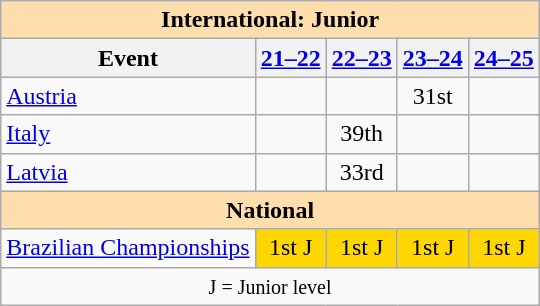<table class="wikitable" style="text-align:center">
<tr>
<th colspan="5" align="center" style="background-color: #ffdead; ">International: Junior</th>
</tr>
<tr>
<th>Event</th>
<th><a href='#'>21–22</a></th>
<th><a href='#'>22–23</a></th>
<th><a href='#'>23–24</a></th>
<th><a href='#'>24–25</a></th>
</tr>
<tr>
<td align=left> <a href='#'>Austria</a></td>
<td></td>
<td></td>
<td>31st</td>
<td></td>
</tr>
<tr>
<td align=left> <a href='#'>Italy</a></td>
<td></td>
<td>39th</td>
<td></td>
<td></td>
</tr>
<tr>
<td align=left> <a href='#'>Latvia</a></td>
<td></td>
<td>33rd</td>
<td></td>
<td></td>
</tr>
<tr>
<th colspan="5" align="center" style="background-color: #ffdead; ">National</th>
</tr>
<tr>
<td align="left"><a href='#'>Brazilian Championships</a></td>
<td bgcolor=gold>1st J</td>
<td bgcolor=gold>1st J</td>
<td bgcolor=gold>1st J</td>
<td bgcolor=gold>1st J</td>
</tr>
<tr>
<td colspan="5" align="center"><small> J = Junior level</small></td>
</tr>
</table>
